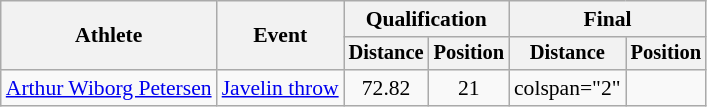<table class="wikitable" style="font-size:90%">
<tr>
<th rowspan="2">Athlete</th>
<th rowspan="2">Event</th>
<th colspan="2">Qualification</th>
<th colspan="2">Final</th>
</tr>
<tr style="font-size:95%">
<th>Distance</th>
<th>Position</th>
<th>Distance</th>
<th>Position</th>
</tr>
<tr align="center">
<td align="left"><a href='#'>Arthur Wiborg Petersen</a></td>
<td align="left"><a href='#'>Javelin throw</a></td>
<td>72.82</td>
<td>21</td>
<td>colspan="2" </td>
</tr>
</table>
